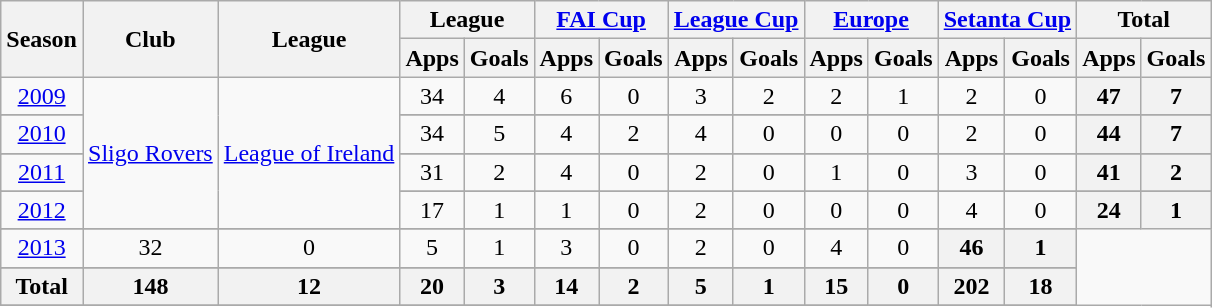<table class="wikitable" style="text-align: center;">
<tr>
<th rowspan=2>Season</th>
<th rowspan=2>Club</th>
<th rowspan=2>League</th>
<th colspan=2>League</th>
<th colspan=2><a href='#'>FAI Cup</a></th>
<th colspan=2><a href='#'>League Cup</a></th>
<th colspan=2><a href='#'>Europe</a></th>
<th colspan=2><a href='#'>Setanta Cup</a></th>
<th colspan=2>Total</th>
</tr>
<tr>
<th>Apps</th>
<th>Goals</th>
<th>Apps</th>
<th>Goals</th>
<th>Apps</th>
<th>Goals</th>
<th>Apps</th>
<th>Goals</th>
<th>Apps</th>
<th>Goals</th>
<th>Apps</th>
<th>Goals</th>
</tr>
<tr>
<td><a href='#'>2009</a></td>
<td rowspan=7><a href='#'>Sligo Rovers</a></td>
<td rowspan=7><a href='#'>League of Ireland</a></td>
<td>34</td>
<td>4</td>
<td>6</td>
<td>0</td>
<td>3</td>
<td>2</td>
<td>2</td>
<td>1</td>
<td>2</td>
<td>0</td>
<th>47</th>
<th>7</th>
</tr>
<tr>
</tr>
<tr>
<td><a href='#'>2010</a></td>
<td>34</td>
<td>5</td>
<td>4</td>
<td>2</td>
<td>4</td>
<td>0</td>
<td>0</td>
<td>0</td>
<td>2</td>
<td>0</td>
<th>44</th>
<th>7</th>
</tr>
<tr>
</tr>
<tr>
<td><a href='#'>2011</a></td>
<td>31</td>
<td>2</td>
<td>4</td>
<td>0</td>
<td>2</td>
<td>0</td>
<td>1</td>
<td>0</td>
<td>3</td>
<td>0</td>
<th>41</th>
<th>2</th>
</tr>
<tr>
</tr>
<tr>
<td><a href='#'>2012</a></td>
<td>17</td>
<td>1</td>
<td>1</td>
<td>0</td>
<td>2</td>
<td>0</td>
<td>0</td>
<td>0</td>
<td>4</td>
<td>0</td>
<th>24</th>
<th>1</th>
</tr>
<tr>
</tr>
<tr>
<td><a href='#'>2013</a></td>
<td>32</td>
<td>0</td>
<td>5</td>
<td>1</td>
<td>3</td>
<td>0</td>
<td>2</td>
<td>0</td>
<td>4</td>
<td>0</td>
<th>46</th>
<th>1</th>
</tr>
<tr>
</tr>
<tr>
<th>Total</th>
<th>148</th>
<th>12</th>
<th>20</th>
<th>3</th>
<th>14</th>
<th>2</th>
<th>5</th>
<th>1</th>
<th>15</th>
<th>0</th>
<th>202</th>
<th>18</th>
</tr>
<tr>
</tr>
</table>
